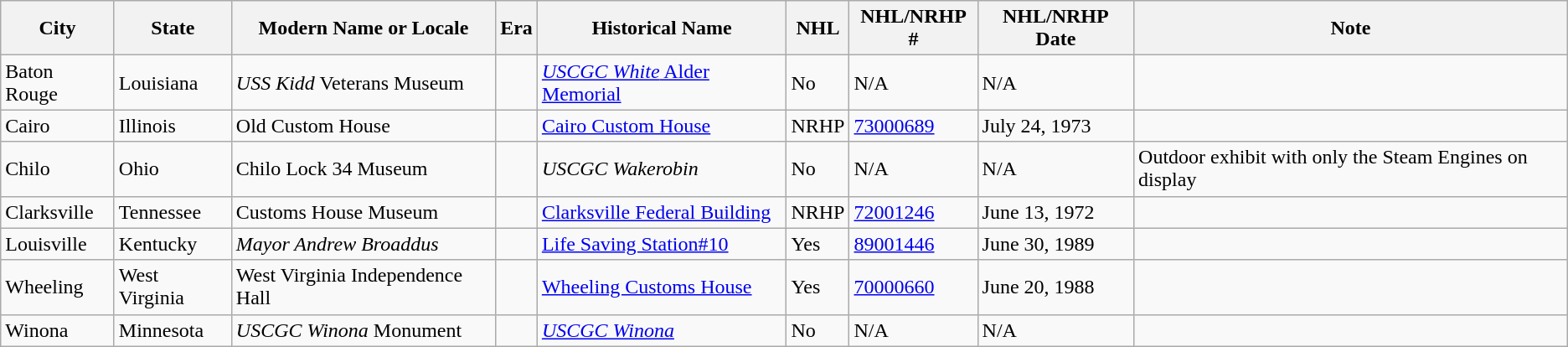<table class="wikitable sortable">
<tr>
<th>City</th>
<th>State</th>
<th>Modern Name or Locale</th>
<th>Era</th>
<th>Historical Name</th>
<th>NHL</th>
<th>NHL/NRHP #</th>
<th>NHL/NRHP Date</th>
<th>Note</th>
</tr>
<tr>
<td>Baton Rouge</td>
<td>Louisiana</td>
<td><em>USS Kidd</em> Veterans Museum</td>
<td></td>
<td><a href='#'><em>USCGC White</em> Alder Memorial</a></td>
<td>No</td>
<td>N/A</td>
<td>N/A</td>
<td></td>
</tr>
<tr>
<td>Cairo</td>
<td>Illinois</td>
<td>Old Custom House</td>
<td></td>
<td><a href='#'>Cairo Custom House</a></td>
<td>NRHP</td>
<td><a href='#'>73000689</a></td>
<td>July 24, 1973</td>
<td></td>
</tr>
<tr>
<td>Chilo</td>
<td>Ohio</td>
<td>Chilo Lock 34 Museum</td>
<td></td>
<td><em>USCGC Wakerobin</em></td>
<td>No</td>
<td>N/A</td>
<td>N/A</td>
<td>Outdoor exhibit with only the Steam Engines on display</td>
</tr>
<tr>
<td>Clarksville</td>
<td>Tennessee</td>
<td>Customs House Museum</td>
<td></td>
<td><a href='#'>Clarksville Federal Building</a></td>
<td>NRHP</td>
<td><a href='#'>72001246</a></td>
<td>June 13, 1972</td>
<td></td>
</tr>
<tr>
<td>Louisville</td>
<td>Kentucky</td>
<td><em>Mayor Andrew Broaddus</em></td>
<td></td>
<td><a href='#'>Life Saving Station#10</a></td>
<td>Yes</td>
<td><a href='#'>89001446</a></td>
<td>June 30, 1989</td>
<td></td>
</tr>
<tr>
<td>Wheeling</td>
<td>West Virginia</td>
<td>West Virginia Independence Hall</td>
<td></td>
<td><a href='#'>Wheeling Customs House</a></td>
<td>Yes</td>
<td><a href='#'>70000660</a></td>
<td>June 20, 1988</td>
<td></td>
</tr>
<tr>
<td>Winona</td>
<td>Minnesota</td>
<td><em>USCGC Winona</em> Monument</td>
<td></td>
<td><a href='#'><em>USCGC Winona</em></a></td>
<td>No</td>
<td>N/A</td>
<td>N/A</td>
</tr>
</table>
